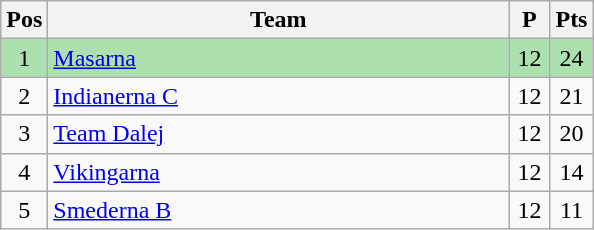<table class="wikitable" style="font-size: 100%">
<tr>
<th width=20>Pos</th>
<th width=300>Team</th>
<th width=20>P</th>
<th width=20>Pts</th>
</tr>
<tr align=center style="background:#ACE1AF;">
<td>1</td>
<td align="left"><a href='#'>Masarna</a></td>
<td>12</td>
<td>24</td>
</tr>
<tr align=center>
<td>2</td>
<td align="left"><a href='#'>Indianerna C</a></td>
<td>12</td>
<td>21</td>
</tr>
<tr align=center>
<td>3</td>
<td align="left"><a href='#'>Team Dalej</a></td>
<td>12</td>
<td>20</td>
</tr>
<tr align=center>
<td>4</td>
<td align="left"><a href='#'>Vikingarna</a></td>
<td>12</td>
<td>14</td>
</tr>
<tr align=center>
<td>5</td>
<td align="left"><a href='#'>Smederna B</a></td>
<td>12</td>
<td>11</td>
</tr>
</table>
